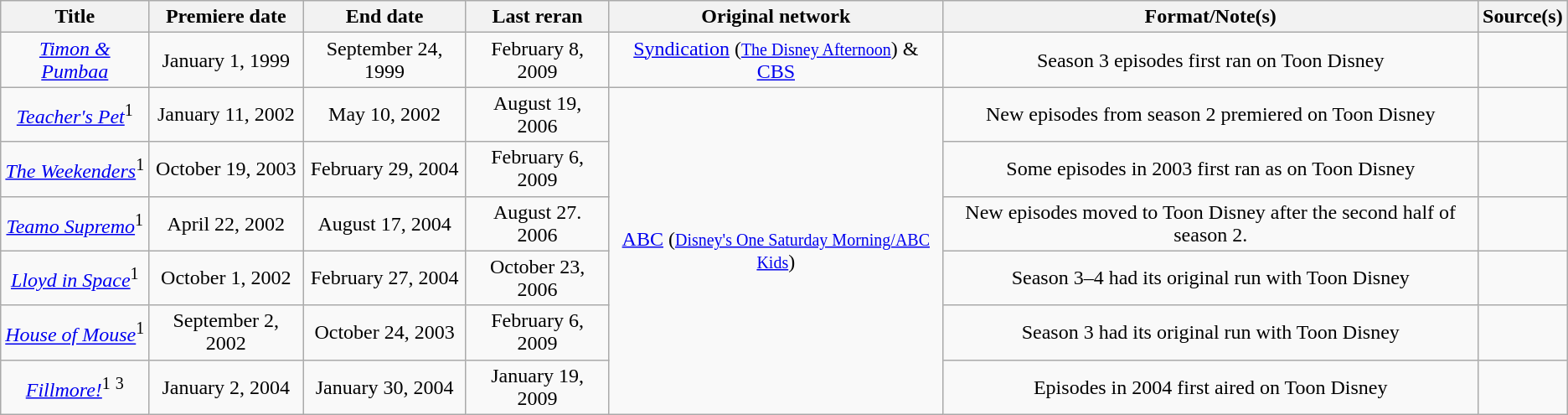<table class="wikitable plainrowheaders sortable" style="text-align:center;">
<tr>
<th scope="col">Title</th>
<th scope="col">Premiere date</th>
<th scope="col">End date</th>
<th scope="col">Last reran</th>
<th scope="col">Original network</th>
<th class="unsortable">Format/Note(s)</th>
<th>Source(s)</th>
</tr>
<tr>
<td><em><a href='#'>Timon & Pumbaa</a></em></td>
<td>January 1, 1999</td>
<td>September 24, 1999</td>
<td>February 8, 2009</td>
<td><a href='#'>Syndication</a> (<a href='#'><small>The Disney Afternoon</small></a>) & <a href='#'>CBS</a></td>
<td>Season 3 episodes first ran on Toon Disney</td>
<td></td>
</tr>
<tr>
<td><em><a href='#'>Teacher's Pet</a></em><sup>1</sup></td>
<td>January 11, 2002</td>
<td>May 10, 2002</td>
<td>August 19, 2006</td>
<td rowspan="6"><a href='#'>ABC</a> (<small><a href='#'>Disney's One Saturday Morning/ABC Kids</a></small>)</td>
<td>New episodes from season 2 premiered on Toon Disney</td>
<td></td>
</tr>
<tr>
<td><em><a href='#'>The Weekenders</a></em><sup>1</sup></td>
<td>October 19, 2003</td>
<td>February 29, 2004</td>
<td>February 6, 2009</td>
<td>Some episodes in 2003 first ran as on Toon Disney</td>
<td></td>
</tr>
<tr>
<td><em><a href='#'>Teamo Supremo</a></em><sup>1</sup></td>
<td>April 22, 2002</td>
<td>August 17, 2004</td>
<td>August 27. 2006</td>
<td>New episodes moved to Toon Disney after the second half of season 2.</td>
<td></td>
</tr>
<tr>
<td><em><a href='#'>Lloyd in Space</a></em><sup>1</sup></td>
<td>October 1, 2002</td>
<td>February 27, 2004</td>
<td>October 23, 2006</td>
<td>Season 3–4 had its original run with Toon Disney</td>
<td></td>
</tr>
<tr>
<td><em><a href='#'>House of Mouse</a></em><sup>1</sup></td>
<td>September 2, 2002</td>
<td>October 24, 2003</td>
<td>February 6, 2009</td>
<td>Season 3 had its original run with Toon Disney</td>
<td></td>
</tr>
<tr>
<td><em><a href='#'>Fillmore!</a></em><sup>1</sup> <sup>3</sup></td>
<td>January 2, 2004</td>
<td>January 30, 2004</td>
<td>January 19, 2009</td>
<td>Episodes in 2004 first aired on Toon Disney</td>
<td></td>
</tr>
</table>
